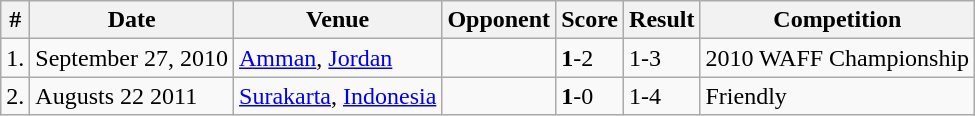<table class="wikitable">
<tr>
<th>#</th>
<th>Date</th>
<th>Venue</th>
<th>Opponent</th>
<th>Score</th>
<th>Result</th>
<th>Competition</th>
</tr>
<tr>
<td>1.</td>
<td>September 27, 2010</td>
<td><a href='#'>Amman</a>, <a href='#'>Jordan</a></td>
<td></td>
<td><strong>1</strong>-2</td>
<td>1-3</td>
<td>2010 WAFF Championship</td>
</tr>
<tr>
<td>2.</td>
<td>Augusts 22 2011</td>
<td><a href='#'>Surakarta</a>, <a href='#'>Indonesia</a></td>
<td></td>
<td><strong>1</strong>-0</td>
<td>1-4</td>
<td>Friendly</td>
</tr>
</table>
